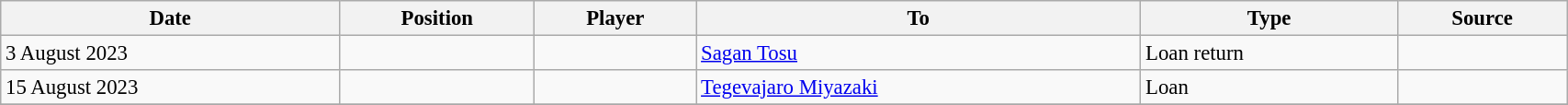<table class="wikitable sortable" style="width:90%; text-align:center; font-size:95%; text-align:left;">
<tr>
<th>Date</th>
<th>Position</th>
<th>Player</th>
<th>To</th>
<th>Type</th>
<th>Source</th>
</tr>
<tr>
<td>3 August 2023</td>
<td></td>
<td></td>
<td> <a href='#'>Sagan Tosu</a></td>
<td>Loan return</td>
<td></td>
</tr>
<tr>
<td>15 August 2023</td>
<td></td>
<td></td>
<td> <a href='#'>Tegevajaro Miyazaki</a></td>
<td>Loan</td>
<td></td>
</tr>
<tr>
</tr>
</table>
